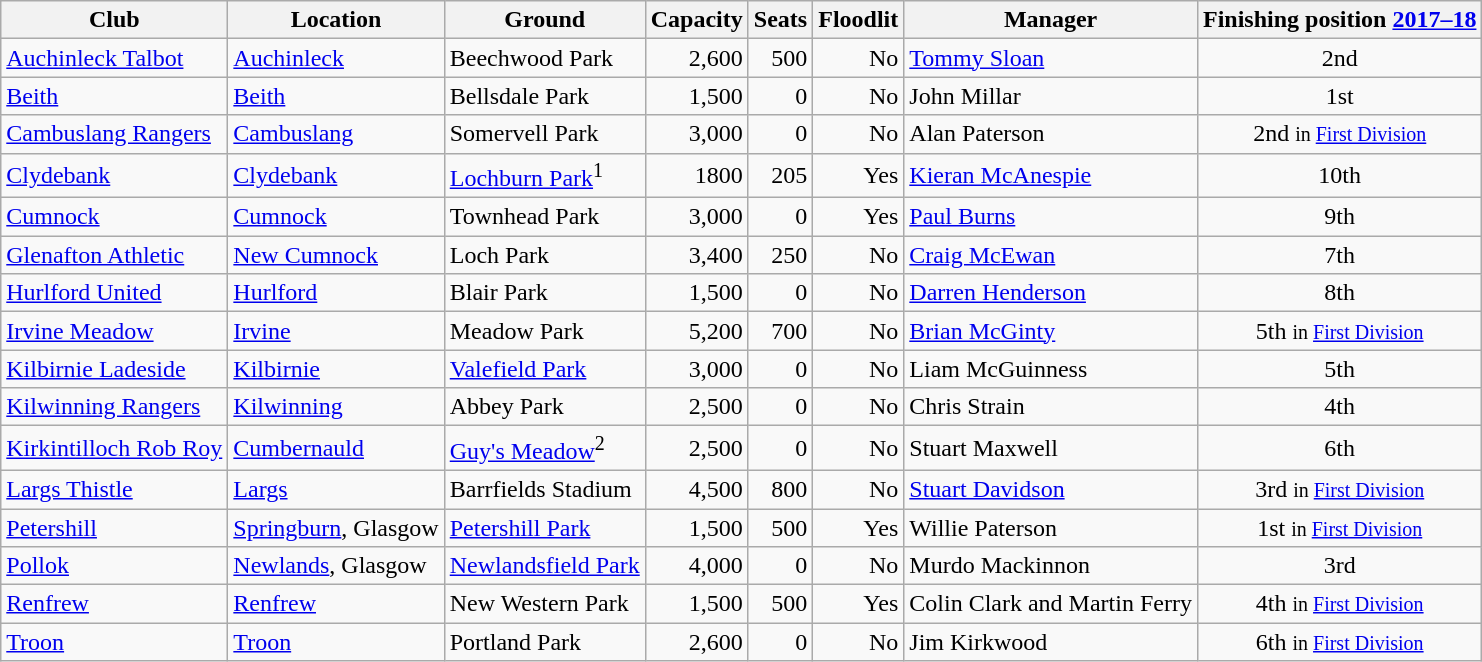<table class="wikitable sortable">
<tr>
<th>Club</th>
<th>Location</th>
<th>Ground</th>
<th data-sort-type="number">Capacity</th>
<th data-sort-type="number">Seats</th>
<th>Floodlit</th>
<th>Manager</th>
<th>Finishing position <a href='#'>2017–18</a></th>
</tr>
<tr>
<td><a href='#'>Auchinleck Talbot</a></td>
<td><a href='#'>Auchinleck</a></td>
<td>Beechwood Park</td>
<td align=right>2,600</td>
<td align=right>500</td>
<td align=right>No</td>
<td align=left><a href='#'>Tommy Sloan</a></td>
<td align=center>2nd</td>
</tr>
<tr>
<td><a href='#'>Beith</a></td>
<td><a href='#'>Beith</a></td>
<td>Bellsdale Park</td>
<td align=right>1,500</td>
<td align=right>0</td>
<td align=right>No</td>
<td align=left>John Millar</td>
<td align=center>1st</td>
</tr>
<tr>
<td><a href='#'>Cambuslang Rangers</a></td>
<td><a href='#'>Cambuslang</a></td>
<td>Somervell Park</td>
<td align=right>3,000</td>
<td align=right>0</td>
<td align=right>No</td>
<td align=left>Alan Paterson</td>
<td align=center>2nd <small>in <a href='#'>First Division</a></small></td>
</tr>
<tr>
<td><a href='#'>Clydebank</a></td>
<td><a href='#'>Clydebank</a></td>
<td><a href='#'>Lochburn Park</a><sup>1</sup></td>
<td align=right>1800</td>
<td align=right>205</td>
<td align=right>Yes</td>
<td align=left><a href='#'>Kieran McAnespie</a></td>
<td align=center>10th</td>
</tr>
<tr>
<td><a href='#'>Cumnock</a></td>
<td><a href='#'>Cumnock</a></td>
<td>Townhead Park</td>
<td align=right>3,000</td>
<td align=right>0</td>
<td align=right>Yes</td>
<td align=left><a href='#'>Paul Burns</a></td>
<td align=center>9th</td>
</tr>
<tr>
<td><a href='#'>Glenafton Athletic</a></td>
<td><a href='#'>New Cumnock</a></td>
<td>Loch Park</td>
<td align=right>3,400</td>
<td align=right>250</td>
<td align=right>No</td>
<td align=left><a href='#'>Craig McEwan</a></td>
<td align=center>7th</td>
</tr>
<tr>
<td><a href='#'>Hurlford United</a></td>
<td><a href='#'>Hurlford</a></td>
<td>Blair Park</td>
<td align=right>1,500</td>
<td align=right>0</td>
<td align=right>No</td>
<td align=left><a href='#'>Darren Henderson</a></td>
<td align=center>8th</td>
</tr>
<tr>
<td><a href='#'>Irvine Meadow</a></td>
<td><a href='#'>Irvine</a></td>
<td>Meadow Park</td>
<td align=right>5,200</td>
<td align=right>700</td>
<td align=right>No</td>
<td align=left><a href='#'>Brian McGinty</a></td>
<td align=center>5th <small>in <a href='#'>First Division</a></small></td>
</tr>
<tr>
<td><a href='#'>Kilbirnie Ladeside</a></td>
<td><a href='#'>Kilbirnie</a></td>
<td><a href='#'>Valefield Park</a></td>
<td align=right>3,000</td>
<td align=right>0</td>
<td align=right>No</td>
<td align=left>Liam McGuinness</td>
<td align=center>5th</td>
</tr>
<tr>
<td><a href='#'>Kilwinning Rangers</a></td>
<td><a href='#'>Kilwinning</a></td>
<td>Abbey Park</td>
<td align=right>2,500</td>
<td align=right>0</td>
<td align=right>No</td>
<td align=left>Chris Strain</td>
<td align=center>4th</td>
</tr>
<tr>
<td><a href='#'>Kirkintilloch Rob Roy</a></td>
<td><a href='#'>Cumbernauld</a></td>
<td><a href='#'>Guy's Meadow</a><sup>2</sup></td>
<td align=right>2,500</td>
<td align=right>0</td>
<td align=right>No</td>
<td align=left>Stuart Maxwell</td>
<td align=center>6th</td>
</tr>
<tr>
<td><a href='#'>Largs Thistle</a></td>
<td><a href='#'>Largs</a></td>
<td>Barrfields Stadium</td>
<td align=right>4,500</td>
<td align=right>800</td>
<td align=right>No</td>
<td align=left><a href='#'>Stuart Davidson</a></td>
<td align=center>3rd <small>in <a href='#'>First Division</a></small></td>
</tr>
<tr>
<td><a href='#'>Petershill</a></td>
<td><a href='#'>Springburn</a>, Glasgow</td>
<td><a href='#'>Petershill Park</a></td>
<td align=right>1,500</td>
<td align=right>500</td>
<td align=right>Yes</td>
<td align=left>Willie Paterson</td>
<td align=center>1st <small>in <a href='#'>First Division</a></small></td>
</tr>
<tr>
<td><a href='#'>Pollok</a></td>
<td><a href='#'>Newlands</a>, Glasgow</td>
<td><a href='#'>Newlandsfield Park</a></td>
<td align=right>4,000</td>
<td align=right>0</td>
<td align=right>No</td>
<td align=left>Murdo Mackinnon</td>
<td align=center>3rd</td>
</tr>
<tr>
<td><a href='#'>Renfrew</a></td>
<td><a href='#'>Renfrew</a></td>
<td>New Western Park</td>
<td align=right>1,500</td>
<td align=right>500</td>
<td align=right>Yes</td>
<td align=left>Colin Clark and Martin Ferry</td>
<td align=center>4th <small>in <a href='#'>First Division</a></small></td>
</tr>
<tr>
<td><a href='#'>Troon</a></td>
<td><a href='#'>Troon</a></td>
<td>Portland Park</td>
<td align=right>2,600</td>
<td align=right>0</td>
<td align=right>No</td>
<td align=left>Jim Kirkwood</td>
<td align=center>6th <small>in <a href='#'>First Division</a></small></td>
</tr>
</table>
